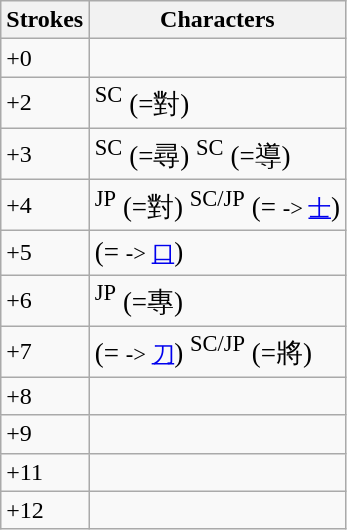<table class="wikitable">
<tr>
<th>Strokes</th>
<th>Characters</th>
</tr>
<tr --->
<td>+0</td>
<td style="font-size: large;"></td>
</tr>
<tr --->
<td>+2</td>
<td style="font-size: large;"><sup>SC</sup> (=對)</td>
</tr>
<tr --->
<td>+3</td>
<td style="font-size: large;"> <sup>SC</sup> (=尋) <sup>SC</sup> (=導)</td>
</tr>
<tr --->
<td>+4</td>
<td style="font-size: large;"> <sup>JP</sup> (=對) <sup>SC/JP</sup> (= <small>-> <a href='#'>士</a></small>)</td>
</tr>
<tr --->
<td>+5</td>
<td style="font-size: large;"> (= <small>-> <a href='#'>口</a></small>)</td>
</tr>
<tr --->
<td>+6</td>
<td style="font-size: large;"> <sup>JP</sup> (=專)</td>
</tr>
<tr --->
<td>+7</td>
<td style="font-size: large;">   (= <small>-> <a href='#'>刀</a></small>) <sup>SC/JP</sup> (=將)</td>
</tr>
<tr --->
<td>+8</td>
<td style="font-size: large;">  </td>
</tr>
<tr --->
<td>+9</td>
<td style="font-size: large;">  </td>
</tr>
<tr --->
<td>+11</td>
<td style="font-size: large;"></td>
</tr>
<tr --->
<td>+12</td>
<td style="font-size: large;"></td>
</tr>
</table>
